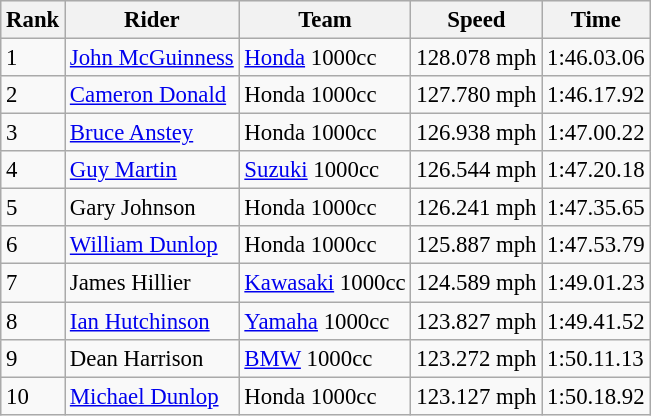<table class="wikitable" style="font-size: 95%;">
<tr style="background:#efefef;">
<th>Rank</th>
<th>Rider</th>
<th>Team</th>
<th>Speed</th>
<th>Time</th>
</tr>
<tr>
<td>1</td>
<td> <a href='#'>John McGuinness</a></td>
<td><a href='#'>Honda</a> 1000cc</td>
<td>128.078 mph</td>
<td>1:46.03.06</td>
</tr>
<tr>
<td>2</td>
<td> <a href='#'>Cameron Donald</a></td>
<td>Honda 1000cc</td>
<td>127.780 mph</td>
<td>1:46.17.92</td>
</tr>
<tr>
<td>3</td>
<td> <a href='#'>Bruce Anstey</a></td>
<td>Honda 1000cc</td>
<td>126.938 mph</td>
<td>1:47.00.22</td>
</tr>
<tr>
<td>4</td>
<td> <a href='#'>Guy Martin</a></td>
<td><a href='#'>Suzuki</a> 1000cc</td>
<td>126.544 mph</td>
<td>1:47.20.18</td>
</tr>
<tr>
<td>5</td>
<td> Gary Johnson</td>
<td>Honda 1000cc</td>
<td>126.241 mph</td>
<td>1:47.35.65</td>
</tr>
<tr>
<td>6</td>
<td> <a href='#'>William Dunlop</a></td>
<td>Honda 1000cc</td>
<td>125.887 mph</td>
<td>1:47.53.79</td>
</tr>
<tr>
<td>7</td>
<td> James Hillier</td>
<td><a href='#'>Kawasaki</a> 1000cc</td>
<td>124.589 mph</td>
<td>1:49.01.23</td>
</tr>
<tr>
<td>8</td>
<td> <a href='#'>Ian Hutchinson</a></td>
<td><a href='#'>Yamaha</a> 1000cc</td>
<td>123.827 mph</td>
<td>1:49.41.52</td>
</tr>
<tr>
<td>9</td>
<td> Dean Harrison</td>
<td><a href='#'>BMW</a> 1000cc</td>
<td>123.272 mph</td>
<td>1:50.11.13</td>
</tr>
<tr>
<td>10</td>
<td> <a href='#'>Michael Dunlop</a></td>
<td>Honda 1000cc</td>
<td>123.127 mph</td>
<td>1:50.18.92</td>
</tr>
</table>
